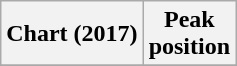<table class="wikitable plainrowheaders" style="text-align:center">
<tr>
<th>Chart (2017)</th>
<th>Peak<br>position</th>
</tr>
<tr>
</tr>
</table>
